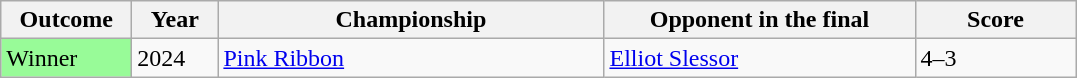<table class="sortable wikitable">
<tr>
<th width="80">Outcome</th>
<th width="50">Year</th>
<th width="250">Championship</th>
<th width="200">Opponent in the final</th>
<th width="100">Score</th>
</tr>
<tr>
<td style="background:#98fb98;">Winner</td>
<td>2024</td>
<td><a href='#'>Pink Ribbon</a></td>
<td> <a href='#'>Elliot Slessor</a></td>
<td>4–3</td>
</tr>
</table>
